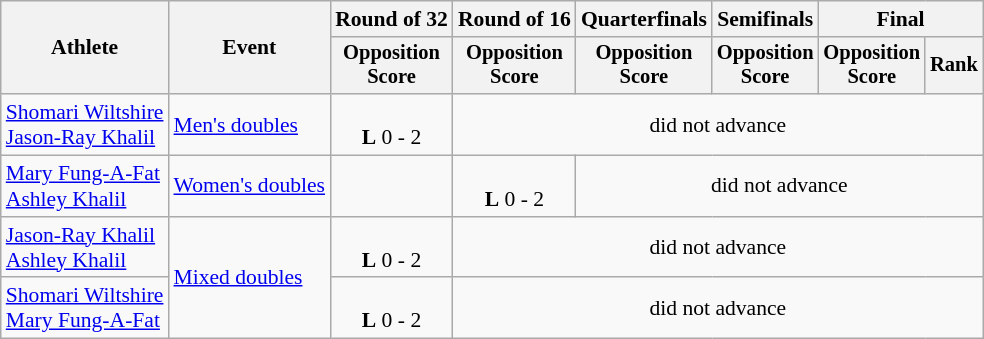<table class=wikitable style=font-size:90%;text-align:center>
<tr>
<th rowspan=2>Athlete</th>
<th rowspan=2>Event</th>
<th>Round of 32</th>
<th>Round of 16</th>
<th>Quarterfinals</th>
<th>Semifinals</th>
<th colspan=2>Final</th>
</tr>
<tr style=font-size:95%>
<th>Opposition<br>Score</th>
<th>Opposition<br>Score</th>
<th>Opposition<br>Score</th>
<th>Opposition<br>Score</th>
<th>Opposition<br>Score</th>
<th>Rank</th>
</tr>
<tr>
<td align=left><a href='#'>Shomari Wiltshire</a> <br> <a href='#'>Jason-Ray Khalil</a></td>
<td align=left><a href='#'>Men's doubles</a></td>
<td><br><strong>L</strong> 0 - 2</td>
<td colspan=5>did not advance</td>
</tr>
<tr>
<td align=left><a href='#'>Mary Fung-A-Fat</a> <br> <a href='#'>Ashley Khalil</a></td>
<td align=left><a href='#'>Women's doubles</a></td>
<td></td>
<td><br><strong>L</strong> 0 - 2</td>
<td colspan=4>did not advance</td>
</tr>
<tr>
<td align=left><a href='#'>Jason-Ray Khalil</a> <br> <a href='#'>Ashley Khalil</a></td>
<td align=left rowspan=2><a href='#'>Mixed doubles</a></td>
<td><br><strong>L</strong> 0 - 2</td>
<td colspan=5>did not advance</td>
</tr>
<tr>
<td align=left><a href='#'>Shomari Wiltshire</a> <br> <a href='#'>Mary Fung-A-Fat</a></td>
<td><br><strong>L</strong> 0 - 2</td>
<td colspan=5>did not advance</td>
</tr>
</table>
